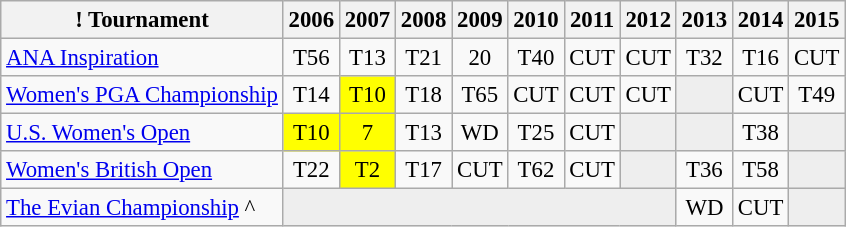<table class="wikitable" style="font-size:95%;text-align:center;">
<tr>
<th>! Tournament</th>
<th>2006</th>
<th>2007</th>
<th>2008</th>
<th>2009</th>
<th>2010</th>
<th>2011</th>
<th>2012</th>
<th>2013</th>
<th>2014</th>
<th>2015</th>
</tr>
<tr>
<td align=left><a href='#'>ANA Inspiration</a></td>
<td>T56</td>
<td>T13</td>
<td>T21</td>
<td>20</td>
<td>T40</td>
<td>CUT</td>
<td>CUT</td>
<td>T32</td>
<td>T16</td>
<td>CUT</td>
</tr>
<tr>
<td align=left><a href='#'>Women's PGA Championship</a></td>
<td>T14</td>
<td style="background:yellow;">T10</td>
<td>T18</td>
<td>T65</td>
<td>CUT</td>
<td>CUT</td>
<td>CUT</td>
<td style="background:#eeeeee;"></td>
<td>CUT</td>
<td>T49</td>
</tr>
<tr>
<td align=left><a href='#'>U.S. Women's Open</a></td>
<td style="background:yellow;">T10</td>
<td style="background:yellow;">7</td>
<td>T13</td>
<td>WD</td>
<td>T25</td>
<td>CUT</td>
<td style="background:#eeeeee;"></td>
<td style="background:#eeeeee;"></td>
<td>T38</td>
<td style="background:#eeeeee;"></td>
</tr>
<tr>
<td align=left><a href='#'>Women's British Open</a></td>
<td>T22</td>
<td style="background:yellow;">T2</td>
<td>T17</td>
<td>CUT</td>
<td>T62</td>
<td>CUT</td>
<td style="background:#eeeeee;"></td>
<td>T36</td>
<td>T58</td>
<td style="background:#eeeeee;"></td>
</tr>
<tr>
<td align=left><a href='#'>The Evian Championship</a> ^</td>
<td style="background:#eeeeee;" colspan=7></td>
<td>WD</td>
<td>CUT</td>
<td style="background:#eeeeee;"></td>
</tr>
</table>
